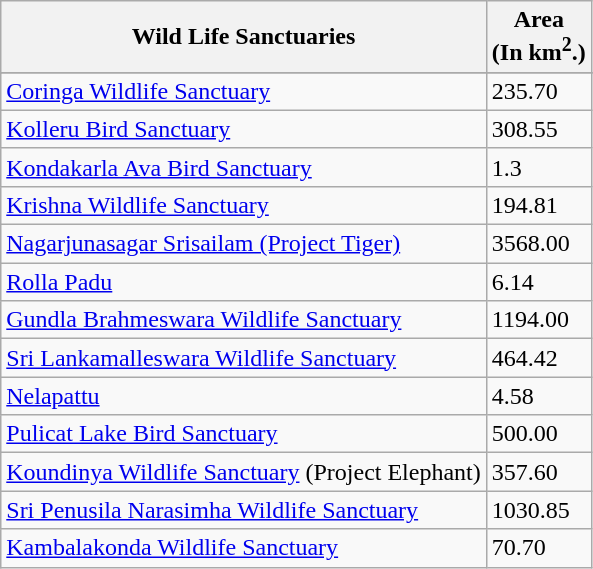<table class="wikitable">
<tr>
<th>Wild Life Sanctuaries</th>
<th>Area<br>(In km<sup>2</sup>.)</th>
</tr>
<tr>
</tr>
<tr>
<td><a href='#'>Coringa Wildlife Sanctuary</a></td>
<td>235.70</td>
</tr>
<tr>
<td><a href='#'>Kolleru Bird Sanctuary</a></td>
<td>308.55</td>
</tr>
<tr>
<td><a href='#'>Kondakarla Ava Bird Sanctuary</a></td>
<td>1.3</td>
</tr>
<tr>
<td><a href='#'>Krishna Wildlife Sanctuary</a></td>
<td>194.81</td>
</tr>
<tr>
<td><a href='#'>Nagarjunasagar Srisailam (Project Tiger)</a></td>
<td>3568.00</td>
</tr>
<tr>
<td><a href='#'>Rolla Padu</a></td>
<td>6.14</td>
</tr>
<tr>
<td><a href='#'>Gundla Brahmeswara Wildlife Sanctuary</a></td>
<td>1194.00</td>
</tr>
<tr>
<td><a href='#'>Sri Lankamalleswara Wildlife Sanctuary</a></td>
<td>464.42</td>
</tr>
<tr>
<td><a href='#'>Nelapattu</a></td>
<td>4.58</td>
</tr>
<tr>
<td><a href='#'>Pulicat Lake Bird Sanctuary</a></td>
<td>500.00</td>
</tr>
<tr>
<td><a href='#'>Koundinya Wildlife Sanctuary</a> (Project Elephant)</td>
<td>357.60</td>
</tr>
<tr>
<td><a href='#'>Sri Penusila Narasimha Wildlife Sanctuary</a></td>
<td>1030.85</td>
</tr>
<tr>
<td><a href='#'>Kambalakonda Wildlife Sanctuary</a></td>
<td>70.70</td>
</tr>
</table>
